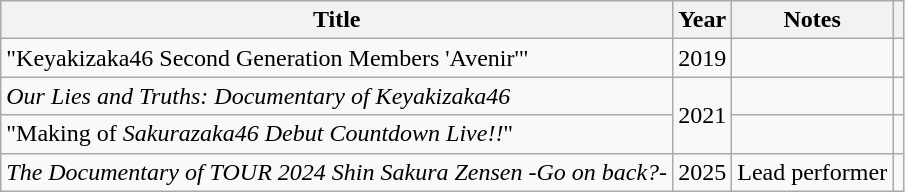<table class="wikitable">
<tr>
<th>Title</th>
<th>Year</th>
<th>Notes</th>
<th></th>
</tr>
<tr>
<td>"Keyakizaka46 Second Generation Members 'Avenir'"</td>
<td>2019</td>
<td></td>
<td></td>
</tr>
<tr>
<td><em>Our Lies and Truths: Documentary of Keyakizaka46</em></td>
<td rowspan="2">2021</td>
<td></td>
<td></td>
</tr>
<tr>
<td>"Making of <em>Sakurazaka46 Debut Countdown Live!!</em>"</td>
<td></td>
<td></td>
</tr>
<tr>
<td><em>The Documentary of TOUR 2024 Shin Sakura Zensen -Go on back?-</em></td>
<td>2025</td>
<td>Lead performer</td>
<td></td>
</tr>
</table>
